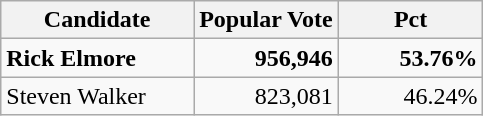<table class="wikitable">
<tr>
<th width=40%>Candidate</th>
<th width=30%>Popular Vote</th>
<th width=30%>Pct</th>
</tr>
<tr>
<td><strong>Rick Elmore</strong></td>
<td align="right"><strong>956,946</strong></td>
<td align="right"><strong>53.76%</strong></td>
</tr>
<tr>
<td>Steven Walker</td>
<td align="right">823,081</td>
<td align="right">46.24%</td>
</tr>
</table>
